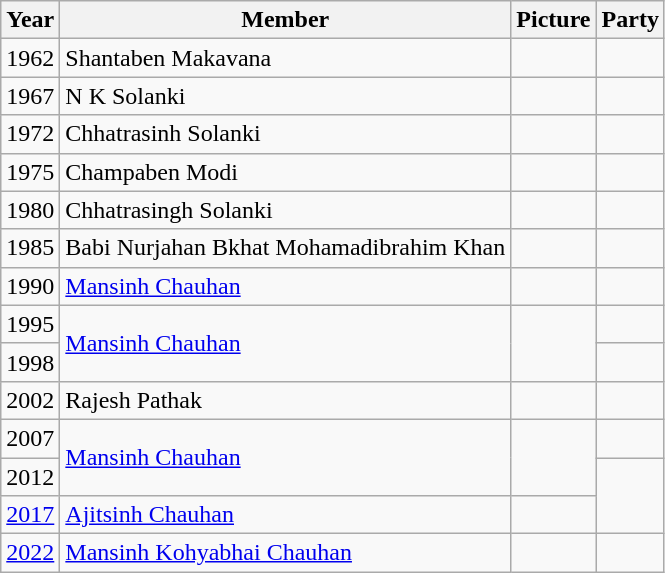<table class="wikitable sortable">
<tr>
<th>Year</th>
<th>Member</th>
<th>Picture</th>
<th colspan="2">Party</th>
</tr>
<tr>
<td>1962</td>
<td>Shantaben Makavana</td>
<td></td>
<td></td>
</tr>
<tr>
<td>1967</td>
<td>N K Solanki</td>
<td></td>
<td></td>
</tr>
<tr>
<td>1972</td>
<td>Chhatrasinh Solanki</td>
<td></td>
<td></td>
</tr>
<tr>
<td>1975</td>
<td>Champaben Modi</td>
<td></td>
<td></td>
</tr>
<tr>
<td>1980</td>
<td>Chhatrasingh Solanki</td>
<td></td>
<td></td>
</tr>
<tr>
<td>1985</td>
<td>Babi Nurjahan Bkhat Mohamadibrahim Khan</td>
<td></td>
</tr>
<tr>
<td>1990</td>
<td><a href='#'>Mansinh Chauhan</a></td>
<td></td>
<td></td>
</tr>
<tr>
<td>1995</td>
<td rowspan=2><a href='#'>Mansinh Chauhan</a></td>
<td rowspan="2"></td>
<td></td>
</tr>
<tr>
<td>1998</td>
<td></td>
</tr>
<tr>
<td>2002</td>
<td>Rajesh Pathak</td>
<td></td>
<td></td>
</tr>
<tr>
<td>2007</td>
<td rowspan=2><a href='#'>Mansinh Chauhan</a></td>
<td rowspan="2"></td>
<td></td>
</tr>
<tr>
<td>2012</td>
</tr>
<tr>
<td><a href='#'>2017</a></td>
<td><a href='#'>Ajitsinh Chauhan</a></td>
<td></td>
</tr>
<tr>
<td><a href='#'>2022</a></td>
<td><a href='#'>Mansinh Kohyabhai Chauhan</a></td>
<td></td>
<td></td>
</tr>
</table>
